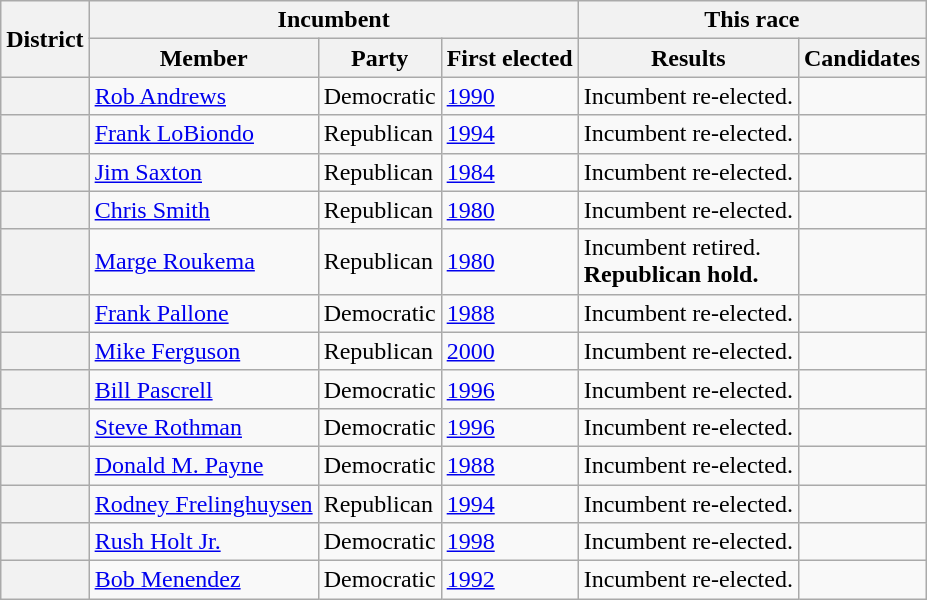<table class=wikitable>
<tr>
<th rowspan=2>District</th>
<th colspan=3>Incumbent</th>
<th colspan=2>This race</th>
</tr>
<tr>
<th>Member</th>
<th>Party</th>
<th>First elected</th>
<th>Results</th>
<th>Candidates</th>
</tr>
<tr>
<th></th>
<td><a href='#'>Rob Andrews</a></td>
<td>Democratic</td>
<td><a href='#'>1990</a></td>
<td>Incumbent re-elected.</td>
<td nowrap></td>
</tr>
<tr>
<th></th>
<td><a href='#'>Frank LoBiondo</a></td>
<td>Republican</td>
<td><a href='#'>1994</a></td>
<td>Incumbent re-elected.</td>
<td nowrap></td>
</tr>
<tr>
<th></th>
<td><a href='#'>Jim Saxton</a></td>
<td>Republican</td>
<td><a href='#'>1984</a></td>
<td>Incumbent re-elected.</td>
<td nowrap><br></td>
</tr>
<tr>
<th></th>
<td><a href='#'>Chris Smith</a></td>
<td>Republican</td>
<td><a href='#'>1980</a></td>
<td>Incumbent re-elected.</td>
<td nowrap><br></td>
</tr>
<tr>
<th></th>
<td><a href='#'>Marge Roukema</a></td>
<td>Republican</td>
<td><a href='#'>1980</a></td>
<td>Incumbent retired.<br><strong>Republican hold.</strong></td>
<td nowrap></td>
</tr>
<tr>
<th></th>
<td><a href='#'>Frank Pallone</a></td>
<td>Democratic</td>
<td><a href='#'>1988</a></td>
<td>Incumbent re-elected.</td>
<td nowrap><br></td>
</tr>
<tr>
<th></th>
<td><a href='#'>Mike Ferguson</a></td>
<td>Republican</td>
<td><a href='#'>2000</a></td>
<td>Incumbent re-elected.</td>
<td nowrap></td>
</tr>
<tr>
<th></th>
<td><a href='#'>Bill Pascrell</a></td>
<td>Democratic</td>
<td><a href='#'>1996</a></td>
<td>Incumbent re-elected.</td>
<td nowrap></td>
</tr>
<tr>
<th></th>
<td><a href='#'>Steve Rothman</a></td>
<td>Democratic</td>
<td><a href='#'>1996</a></td>
<td>Incumbent re-elected.</td>
<td nowrap></td>
</tr>
<tr>
<th></th>
<td><a href='#'>Donald M. Payne</a></td>
<td>Democratic</td>
<td><a href='#'>1988</a></td>
<td>Incumbent re-elected.</td>
<td nowrap></td>
</tr>
<tr>
<th></th>
<td><a href='#'>Rodney Frelinghuysen</a></td>
<td>Republican</td>
<td><a href='#'>1994</a></td>
<td>Incumbent re-elected.</td>
<td nowrap></td>
</tr>
<tr>
<th></th>
<td><a href='#'>Rush Holt Jr.</a></td>
<td>Democratic</td>
<td><a href='#'>1998</a></td>
<td>Incumbent re-elected.</td>
<td nowrap><br></td>
</tr>
<tr>
<th></th>
<td><a href='#'>Bob Menendez</a></td>
<td>Democratic</td>
<td><a href='#'>1992</a></td>
<td>Incumbent re-elected.</td>
<td nowrap><br></td>
</tr>
</table>
